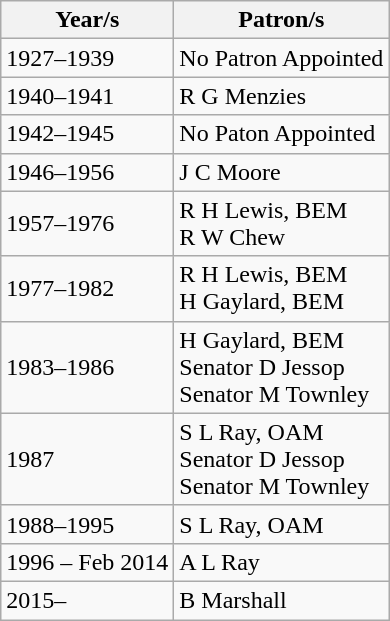<table class="wikitable">
<tr>
<th>Year/s</th>
<th>Patron/s</th>
</tr>
<tr>
<td>1927–1939</td>
<td>No Patron Appointed</td>
</tr>
<tr>
<td>1940–1941</td>
<td>R G Menzies</td>
</tr>
<tr>
<td>1942–1945</td>
<td>No Paton Appointed</td>
</tr>
<tr>
<td>1946–1956</td>
<td>J C Moore</td>
</tr>
<tr>
<td>1957–1976</td>
<td>R H Lewis, BEM<br>R W Chew</td>
</tr>
<tr>
<td>1977–1982</td>
<td>R H Lewis, BEM<br>H Gaylard, BEM</td>
</tr>
<tr>
<td>1983–1986</td>
<td>H Gaylard, BEM<br>Senator D Jessop<br>Senator M Townley</td>
</tr>
<tr>
<td>1987</td>
<td>S L Ray, OAM<br>Senator D Jessop<br>Senator M Townley</td>
</tr>
<tr>
<td>1988–1995</td>
<td>S L Ray, OAM</td>
</tr>
<tr>
<td>1996 – Feb 2014</td>
<td>A L Ray</td>
</tr>
<tr>
<td>2015–</td>
<td>B Marshall</td>
</tr>
</table>
